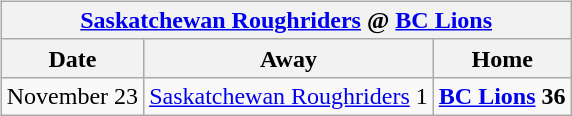<table cellspacing="10">
<tr>
<td valign="top"><br><table class="wikitable">
<tr>
<th colspan="4"><a href='#'>Saskatchewan Roughriders</a> @ <a href='#'>BC Lions</a></th>
</tr>
<tr>
<th>Date</th>
<th>Away</th>
<th>Home</th>
</tr>
<tr>
<td>November 23</td>
<td><a href='#'>Saskatchewan Roughriders</a> 1</td>
<td><strong><a href='#'>BC Lions</a> 36</strong></td>
</tr>
</table>
</td>
</tr>
</table>
